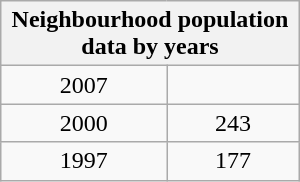<table class="wikitable" width=200>
<tr>
<th colspan=2>Neighbourhood population data by years</th>
</tr>
<tr>
<td align="center">2007</td>
<td align="center"></td>
</tr>
<tr>
<td align="center">2000</td>
<td align="center">243</td>
</tr>
<tr>
<td align="center">1997</td>
<td align="center">177</td>
</tr>
</table>
